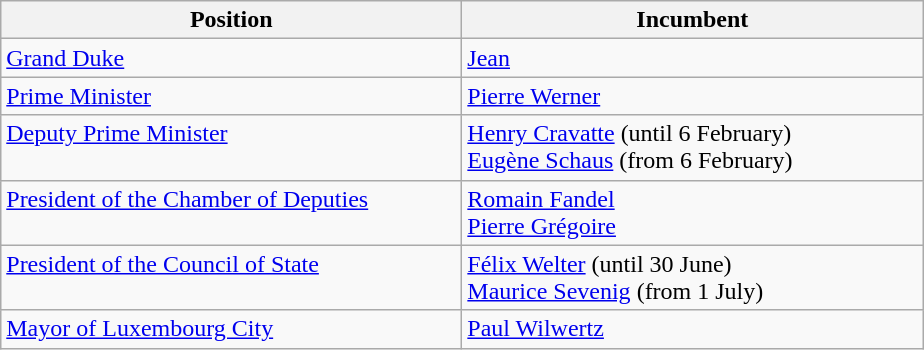<table class="wikitable">
<tr>
<th width="300">Position</th>
<th width="300">Incumbent</th>
</tr>
<tr>
<td><a href='#'>Grand Duke</a></td>
<td><a href='#'>Jean</a></td>
</tr>
<tr>
<td><a href='#'>Prime Minister</a></td>
<td><a href='#'>Pierre Werner</a></td>
</tr>
<tr>
<td><a href='#'>Deputy Prime Minister</a> <br> <br></td>
<td><a href='#'>Henry Cravatte</a> (until 6 February) <br> <a href='#'>Eugène Schaus</a> (from 6 February)</td>
</tr>
<tr>
<td><a href='#'>President of the Chamber of Deputies</a> <br> <br></td>
<td><a href='#'>Romain Fandel</a> <br> <a href='#'>Pierre Grégoire</a></td>
</tr>
<tr>
<td><a href='#'>President of the Council of State</a> <br> <br></td>
<td><a href='#'>Félix Welter</a> (until 30 June) <br> <a href='#'>Maurice Sevenig</a> (from 1 July)</td>
</tr>
<tr>
<td><a href='#'>Mayor of Luxembourg City</a></td>
<td><a href='#'>Paul Wilwertz</a></td>
</tr>
</table>
